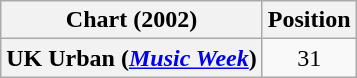<table class="wikitable plainrowheaders" style="text-align:center">
<tr>
<th>Chart (2002)</th>
<th>Position</th>
</tr>
<tr>
<th scope="row">UK Urban (<em><a href='#'>Music Week</a></em>)</th>
<td>31</td>
</tr>
</table>
